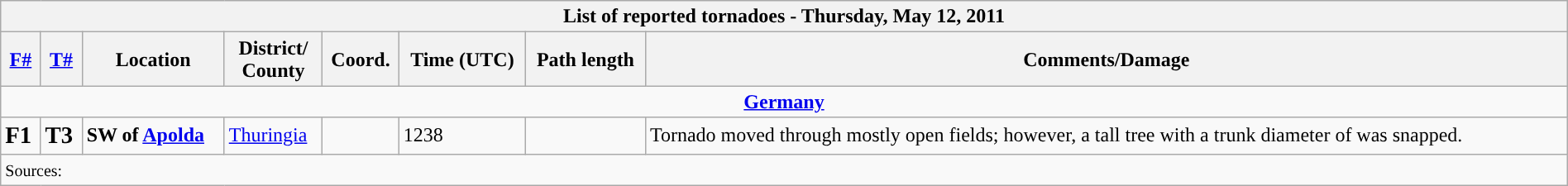<table class="wikitable collapsible" width="100%">
<tr>
<th colspan="8">List of reported tornadoes - Thursday, May 12, 2011</th>
</tr>
<tr>
<th><a href='#'>F#</a></th>
<th><a href='#'>T#</a></th>
<th>Location</th>
<th>District/<br>County</th>
<th>Coord.</th>
<th>Time (UTC)</th>
<th>Path length</th>
<th>Comments/Damage</th>
</tr>
<tr>
<td colspan="8" align=center><strong><a href='#'>Germany</a></strong></td>
</tr>
<tr>
<td><big><strong>F1</strong></big></td>
<td><big><strong>T3</strong></big></td>
<td><strong>SW of <a href='#'>Apolda</a></strong></td>
<td><a href='#'>Thuringia</a></td>
<td></td>
<td>1238</td>
<td></td>
<td>Tornado moved through mostly open fields; however, a  tall tree with a trunk diameter of  was snapped.</td>
</tr>
<tr>
<td colspan="8"><small>Sources:  </small></td>
</tr>
</table>
